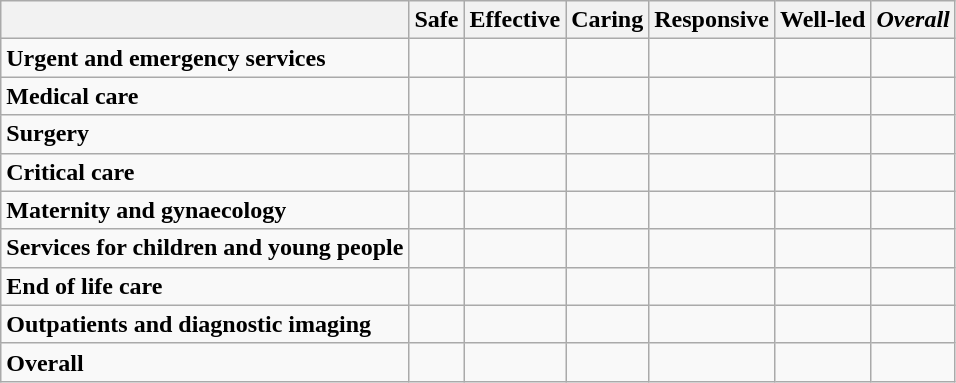<table class="wikitable">
<tr>
<th></th>
<th>Safe</th>
<th>Effective</th>
<th>Caring</th>
<th>Responsive</th>
<th>Well-led</th>
<th><em>Overall</em></th>
</tr>
<tr>
<td><strong>Urgent and emergency services</strong></td>
<td></td>
<td></td>
<td></td>
<td></td>
<td></td>
<td></td>
</tr>
<tr>
<td><strong>Medical care</strong></td>
<td></td>
<td></td>
<td></td>
<td></td>
<td></td>
<td></td>
</tr>
<tr>
<td><strong>Surgery</strong></td>
<td></td>
<td></td>
<td></td>
<td></td>
<td></td>
<td></td>
</tr>
<tr>
<td><strong>Critical care</strong></td>
<td></td>
<td></td>
<td></td>
<td></td>
<td></td>
<td></td>
</tr>
<tr>
<td><strong>Maternity and gynaecology</strong></td>
<td></td>
<td></td>
<td></td>
<td></td>
<td></td>
<td></td>
</tr>
<tr>
<td><strong>Services for children and young people</strong></td>
<td></td>
<td></td>
<td></td>
<td></td>
<td></td>
<td></td>
</tr>
<tr>
<td><strong>End of life care</strong></td>
<td></td>
<td></td>
<td></td>
<td></td>
<td></td>
<td></td>
</tr>
<tr>
<td><strong>Outpatients and diagnostic imaging</strong></td>
<td></td>
<td></td>
<td></td>
<td></td>
<td></td>
<td></td>
</tr>
<tr>
<td><strong>Overall</strong></td>
<td></td>
<td></td>
<td></td>
<td></td>
<td></td>
<td></td>
</tr>
</table>
